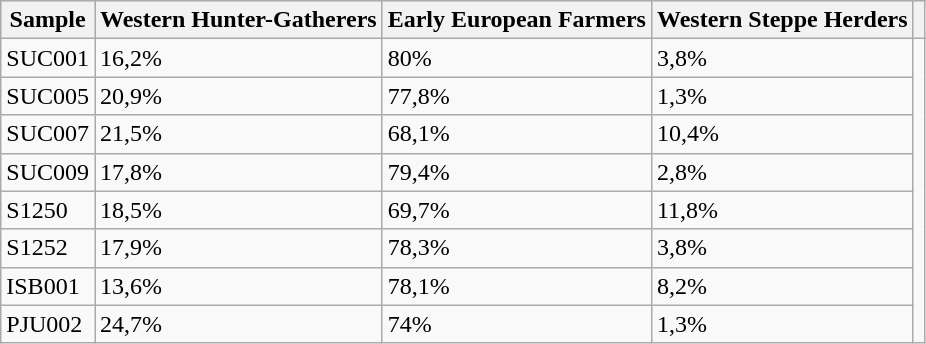<table class="wikitable sortable" style="text-align: centro">
<tr style="background:#e8e8e8;">
<th>Sample</th>
<th>Western Hunter-Gatherers</th>
<th>Early European Farmers</th>
<th>Western Steppe Herders</th>
<th></th>
</tr>
<tr>
<td style="text-align:left;">SUC001</td>
<td>16,2%</td>
<td>80%</td>
<td>3,8%</td>
</tr>
<tr>
<td style="text-align:left;">SUC005</td>
<td>20,9%</td>
<td>77,8%</td>
<td>1,3%</td>
</tr>
<tr>
<td style="text-align:left;">SUC007</td>
<td>21,5%</td>
<td>68,1%</td>
<td>10,4%</td>
</tr>
<tr>
<td style="text-align:left;">SUC009</td>
<td>17,8%</td>
<td>79,4%</td>
<td>2,8%</td>
</tr>
<tr>
<td style="text-align:left;">S1250</td>
<td>18,5%</td>
<td>69,7%</td>
<td>11,8%</td>
</tr>
<tr>
<td style="text-align:left;">S1252</td>
<td>17,9%</td>
<td>78,3%</td>
<td>3,8%</td>
</tr>
<tr>
<td style="text-align:left;">ISB001</td>
<td>13,6%</td>
<td>78,1%</td>
<td>8,2%</td>
</tr>
<tr>
<td style="text-align:left;">PJU002</td>
<td>24,7%</td>
<td>74%</td>
<td>1,3%</td>
</tr>
</table>
